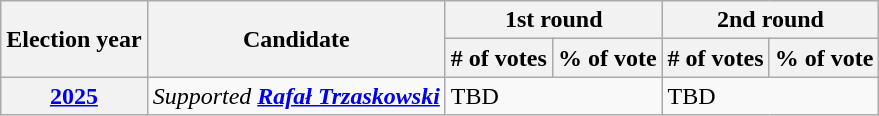<table class=wikitable>
<tr>
<th rowspan=2>Election year</th>
<th rowspan=2>Candidate</th>
<th colspan=2>1st round</th>
<th colspan=2>2nd round</th>
</tr>
<tr>
<th># of votes</th>
<th>% of vote</th>
<th># of votes</th>
<th>% of vote</th>
</tr>
<tr>
<th><a href='#'>2025</a></th>
<td><em>Supported <strong><a href='#'>Rafał Trzaskowski</a><strong><em></td>
<td colspan="2">TBD</td>
<td colspan="2">TBD</td>
</tr>
</table>
